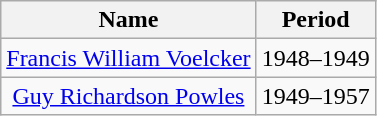<table class=wikitable style=text-align:center>
<tr>
<th>Name</th>
<th>Period</th>
</tr>
<tr>
<td><a href='#'>Francis William Voelcker</a></td>
<td>1948–1949</td>
</tr>
<tr>
<td><a href='#'>Guy Richardson Powles</a></td>
<td>1949–1957</td>
</tr>
</table>
